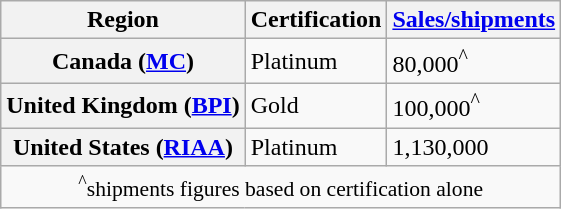<table class="wikitable sortable plainrowheaders">
<tr>
<th scope="col">Region</th>
<th scope="col">Certification</th>
<th scope="col"><a href='#'>Sales/shipments</a></th>
</tr>
<tr>
<th scope="row">Canada (<a href='#'>MC</a>)</th>
<td>Platinum</td>
<td>80,000<sup>^</sup></td>
</tr>
<tr>
<th scope="row">United Kingdom (<a href='#'>BPI</a>)</th>
<td>Gold</td>
<td>100,000<sup>^</sup></td>
</tr>
<tr>
<th scope="row">United States (<a href='#'>RIAA</a>)</th>
<td>Platinum</td>
<td>1,130,000</td>
</tr>
<tr>
<td colspan="3" align="center" style="font-size:90%"><sup>^</sup>shipments figures based on certification alone</td>
</tr>
</table>
